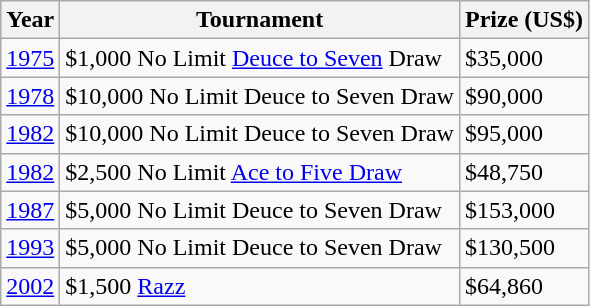<table class="wikitable">
<tr>
<th>Year</th>
<th>Tournament</th>
<th>Prize (US$)</th>
</tr>
<tr>
<td><a href='#'>1975</a></td>
<td>$1,000 No Limit <a href='#'>Deuce to Seven</a> Draw</td>
<td>$35,000</td>
</tr>
<tr>
<td><a href='#'>1978</a></td>
<td>$10,000 No Limit Deuce to Seven Draw</td>
<td>$90,000</td>
</tr>
<tr>
<td><a href='#'>1982</a></td>
<td>$10,000 No Limit Deuce to Seven Draw</td>
<td>$95,000</td>
</tr>
<tr>
<td><a href='#'>1982</a></td>
<td>$2,500 No Limit <a href='#'>Ace to Five Draw</a></td>
<td>$48,750</td>
</tr>
<tr>
<td><a href='#'>1987</a></td>
<td>$5,000 No Limit Deuce to Seven Draw</td>
<td>$153,000</td>
</tr>
<tr>
<td><a href='#'>1993</a></td>
<td>$5,000 No Limit Deuce to Seven Draw</td>
<td>$130,500</td>
</tr>
<tr>
<td><a href='#'>2002</a></td>
<td>$1,500 <a href='#'>Razz</a></td>
<td>$64,860</td>
</tr>
</table>
